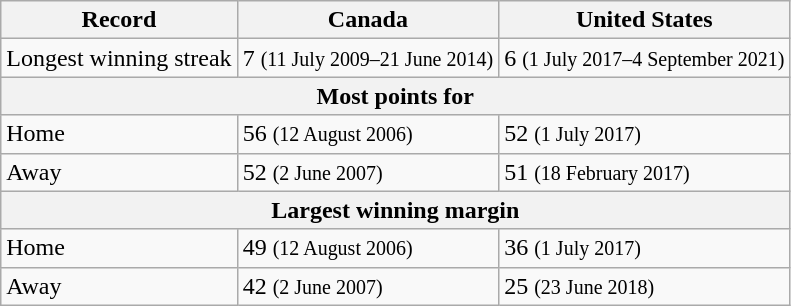<table class="wikitable">
<tr>
<th>Record</th>
<th>Canada</th>
<th>United States</th>
</tr>
<tr>
<td>Longest winning streak</td>
<td>7 <small>(11 July 2009–21 June 2014)</small></td>
<td>6 <small>(1 July 2017–4 September 2021)</small></td>
</tr>
<tr>
<th colspan=3 align=center>Most points for</th>
</tr>
<tr>
<td>Home</td>
<td>56 <small>(12 August 2006)</small></td>
<td>52 <small>(1 July 2017)</small></td>
</tr>
<tr>
<td>Away</td>
<td>52 <small>(2 June 2007)</small></td>
<td>51 <small>(18 February 2017)</small></td>
</tr>
<tr>
<th colspan=3 align=center>Largest winning margin</th>
</tr>
<tr>
<td>Home</td>
<td>49 <small>(12 August 2006)</small></td>
<td>36 <small>(1 July 2017)</small></td>
</tr>
<tr>
<td>Away</td>
<td>42 <small>(2 June 2007)</small></td>
<td>25 <small>(23 June 2018)</small></td>
</tr>
</table>
